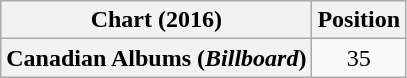<table class="wikitable plainrowheaders" style="text-align:center">
<tr>
<th scope="col">Chart (2016)</th>
<th scope="col">Position</th>
</tr>
<tr>
<th scope="row">Canadian Albums (<em>Billboard</em>)</th>
<td>35</td>
</tr>
</table>
